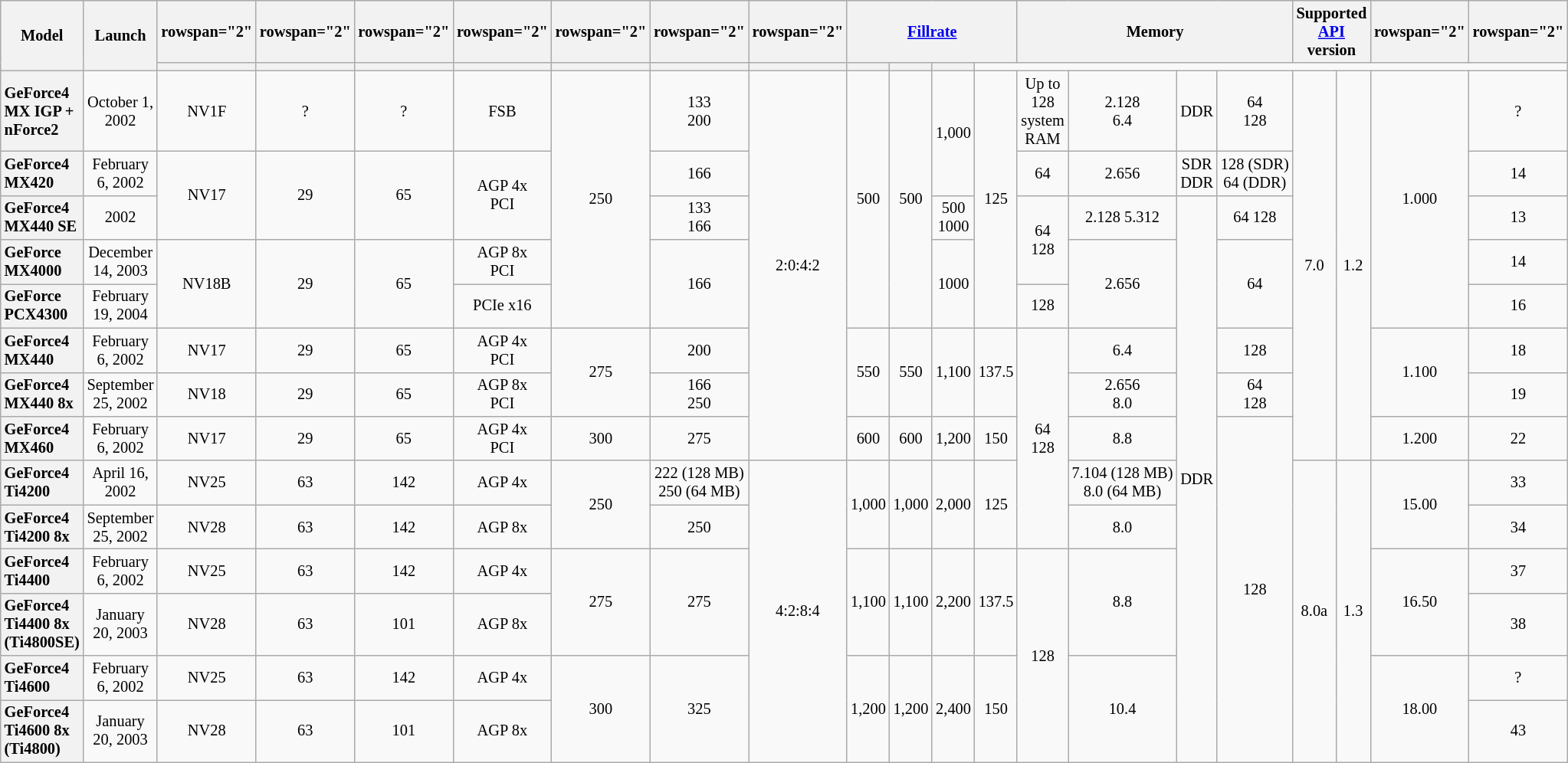<table class="mw-datatable wikitable sortable" style="font-size:85%; text-align:center;">
<tr>
<th rowspan="2">Model</th>
<th rowspan="2">Launch</th>
<th>rowspan="2" </th>
<th>rowspan="2" </th>
<th>rowspan="2" </th>
<th>rowspan="2" </th>
<th>rowspan="2" </th>
<th>rowspan="2" </th>
<th>rowspan="2" </th>
<th colspan="4"><a href='#'>Fillrate</a></th>
<th colspan="4">Memory</th>
<th colspan="2">Supported <a href='#'>API</a> version</th>
<th>rowspan="2" </th>
<th>rowspan="2" </th>
</tr>
<tr>
<th></th>
<th></th>
<th></th>
<th></th>
<th></th>
<th></th>
<th></th>
<th></th>
<th></th>
<th></th>
</tr>
<tr>
<th style="text-align:left">GeForce4 MX IGP + nForce2</th>
<td>October 1, 2002</td>
<td>NV1F</td>
<td>?</td>
<td>?</td>
<td>FSB</td>
<td rowspan="5">250</td>
<td>133<br>200</td>
<td rowspan="8">2:0:4:2</td>
<td rowspan="5">500</td>
<td rowspan="5">500</td>
<td rowspan="2">1,000</td>
<td rowspan="5">125</td>
<td>Up to 128 system RAM</td>
<td>2.128<br>6.4</td>
<td>DDR</td>
<td>64<br>128</td>
<td rowspan="8">7.0</td>
<td rowspan="8">1.2</td>
<td rowspan="5">1.000</td>
<td>?</td>
</tr>
<tr>
<th style="text-align:left">GeForce4 MX420</th>
<td>February 6, 2002</td>
<td rowspan="2">NV17</td>
<td rowspan="2">29</td>
<td rowspan="2">65</td>
<td rowspan="2">AGP 4x<br>PCI</td>
<td>166</td>
<td>64</td>
<td>2.656</td>
<td>SDR<br>DDR</td>
<td>128 (SDR)<br>64 (DDR)</td>
<td>14</td>
</tr>
<tr>
<th style="text-align:left">GeForce4 MX440 SE</th>
<td>2002</td>
<td>133<br>166</td>
<td>500<br>1000</td>
<td rowspan="2">64<br>128</td>
<td>2.128 5.312</td>
<td rowspan="12">DDR</td>
<td>64 128</td>
<td>13</td>
</tr>
<tr>
<th style="text-align:left">GeForce MX4000</th>
<td>December 14, 2003</td>
<td rowspan="2">NV18B</td>
<td rowspan="2">29</td>
<td rowspan="2">65</td>
<td>AGP 8x<br>PCI</td>
<td rowspan="2">166</td>
<td rowspan="2">1000</td>
<td rowspan="2">2.656</td>
<td rowspan="2">64</td>
<td>14</td>
</tr>
<tr>
<th style="text-align:left">GeForce PCX4300</th>
<td>February 19, 2004</td>
<td>PCIe x16</td>
<td>128</td>
<td>16</td>
</tr>
<tr>
<th style="text-align:left">GeForce4 MX440</th>
<td>February 6, 2002</td>
<td>NV17</td>
<td>29</td>
<td>65</td>
<td>AGP 4x<br>PCI</td>
<td rowspan="2">275</td>
<td>200</td>
<td rowspan="2">550</td>
<td rowspan="2">550</td>
<td rowspan="2">1,100</td>
<td rowspan="2">137.5</td>
<td rowspan="5">64<br>128</td>
<td>6.4</td>
<td>128</td>
<td rowspan="2">1.100</td>
<td>18</td>
</tr>
<tr>
<th style="text-align:left">GeForce4 MX440 8x</th>
<td>September 25, 2002</td>
<td>NV18</td>
<td>29</td>
<td>65</td>
<td>AGP 8x<br>PCI</td>
<td>166<br>250</td>
<td>2.656<br>8.0</td>
<td>64<br>128</td>
<td>19</td>
</tr>
<tr>
<th style="text-align:left">GeForce4 MX460</th>
<td>February 6, 2002</td>
<td>NV17</td>
<td>29</td>
<td>65</td>
<td>AGP 4x<br>PCI</td>
<td>300</td>
<td>275</td>
<td>600</td>
<td>600</td>
<td>1,200</td>
<td>150</td>
<td>8.8</td>
<td rowspan="7">128</td>
<td>1.200</td>
<td>22</td>
</tr>
<tr>
<th style="text-align:left">GeForce4 Ti4200</th>
<td>April 16, 2002</td>
<td>NV25</td>
<td>63</td>
<td>142</td>
<td>AGP 4x</td>
<td rowspan="2">250</td>
<td>222 (128 MB)<br>250 (64 MB)</td>
<td rowspan="6">4:2:8:4</td>
<td rowspan="2">1,000</td>
<td rowspan="2">1,000</td>
<td rowspan="2">2,000</td>
<td rowspan="2">125</td>
<td>7.104 (128 MB)<br>8.0 (64 MB)</td>
<td rowspan="6">8.0a</td>
<td rowspan="6">1.3</td>
<td rowspan="2">15.00</td>
<td>33</td>
</tr>
<tr>
<th style="text-align:left">GeForce4 Ti4200 8x</th>
<td>September 25, 2002</td>
<td>NV28</td>
<td>63</td>
<td>142</td>
<td>AGP 8x</td>
<td>250</td>
<td>8.0</td>
<td>34</td>
</tr>
<tr>
<th style="text-align:left">GeForce4 Ti4400</th>
<td>February 6, 2002</td>
<td>NV25</td>
<td>63</td>
<td>142</td>
<td>AGP 4x</td>
<td rowspan="2">275</td>
<td rowspan="2">275</td>
<td rowspan="2">1,100</td>
<td rowspan="2">1,100</td>
<td rowspan="2">2,200</td>
<td rowspan="2">137.5</td>
<td rowspan="4">128</td>
<td rowspan="2">8.8</td>
<td rowspan="2">16.50</td>
<td>37</td>
</tr>
<tr>
<th style="text-align:left">GeForce4 Ti4400 8x <br>(Ti4800SE)</th>
<td>January 20, 2003</td>
<td>NV28</td>
<td>63</td>
<td>101</td>
<td>AGP 8x</td>
<td>38</td>
</tr>
<tr>
<th style="text-align:left">GeForce4 Ti4600</th>
<td>February 6, 2002</td>
<td>NV25</td>
<td>63</td>
<td>142</td>
<td>AGP 4x</td>
<td rowspan="2">300</td>
<td rowspan="2">325</td>
<td rowspan="2">1,200</td>
<td rowspan="2">1,200</td>
<td rowspan="2">2,400</td>
<td rowspan="2">150</td>
<td rowspan="2">10.4</td>
<td rowspan="2">18.00</td>
<td>?</td>
</tr>
<tr>
<th style="text-align:left">GeForce4 Ti4600 8x <br>(Ti4800)</th>
<td>January 20, 2003</td>
<td>NV28</td>
<td>63</td>
<td>101</td>
<td>AGP 8x</td>
<td>43</td>
</tr>
</table>
